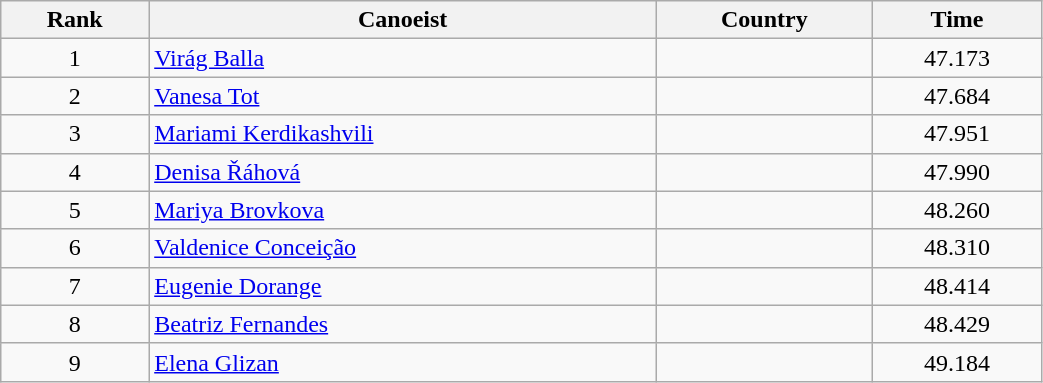<table class="wikitable" style="text-align:center;width: 55%">
<tr>
<th>Rank</th>
<th>Canoeist</th>
<th>Country</th>
<th>Time</th>
</tr>
<tr>
<td>1</td>
<td align="left"><a href='#'>Virág Balla</a></td>
<td align="left"></td>
<td>47.173</td>
</tr>
<tr>
<td>2</td>
<td align="left"><a href='#'>Vanesa Tot</a></td>
<td align="left"></td>
<td>47.684</td>
</tr>
<tr>
<td>3</td>
<td align="left"><a href='#'>Mariami Kerdikashvili</a></td>
<td align="left"></td>
<td>47.951</td>
</tr>
<tr>
<td>4</td>
<td align="left"><a href='#'>Denisa Řáhová</a></td>
<td align="left"></td>
<td>47.990</td>
</tr>
<tr>
<td>5</td>
<td align="left"><a href='#'>Mariya Brovkova</a></td>
<td align="left"></td>
<td>48.260</td>
</tr>
<tr>
<td>6</td>
<td align="left"><a href='#'>Valdenice Conceição</a></td>
<td align="left"></td>
<td>48.310</td>
</tr>
<tr>
<td>7</td>
<td align="left"><a href='#'>Eugenie Dorange</a></td>
<td align="left"></td>
<td>48.414</td>
</tr>
<tr>
<td>8</td>
<td align="left"><a href='#'>Beatriz Fernandes</a></td>
<td align="left"></td>
<td>48.429</td>
</tr>
<tr>
<td>9</td>
<td align="left"><a href='#'>Elena Glizan</a></td>
<td align="left"></td>
<td>49.184</td>
</tr>
</table>
